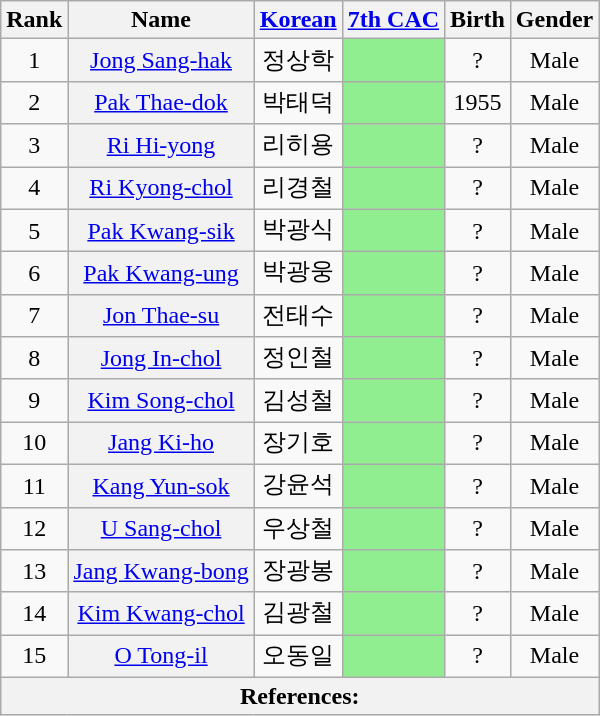<table class="wikitable sortable" style=text-align:center>
<tr>
<th scope="col">Rank</th>
<th scope="col">Name</th>
<th scope="col" class="unsortable"><a href='#'>Korean</a></th>
<th scope="col"><a href='#'>7th CAC</a></th>
<th scope="col">Birth</th>
<th scope="col">Gender</th>
</tr>
<tr>
<td>1</td>
<th scope="row" style="font-weight:normal;"><a href='#'>Jong Sang-hak</a></th>
<td>정상학</td>
<td bgcolor = LightGreen></td>
<td>?</td>
<td>Male</td>
</tr>
<tr>
<td>2</td>
<th scope="row" style="font-weight:normal;"><a href='#'>Pak Thae-dok</a></th>
<td>박태덕</td>
<td bgcolor = LightGreen></td>
<td>1955</td>
<td>Male</td>
</tr>
<tr>
<td>3</td>
<th scope="row" style="font-weight:normal;"><a href='#'>Ri Hi-yong</a></th>
<td>리히용</td>
<td bgcolor = LightGreen></td>
<td>?</td>
<td>Male</td>
</tr>
<tr>
<td>4</td>
<th scope="row" style="font-weight:normal;"><a href='#'>Ri Kyong-chol</a></th>
<td>리경철</td>
<td bgcolor = LightGreen></td>
<td>?</td>
<td>Male</td>
</tr>
<tr>
<td>5</td>
<th scope="row" style="font-weight:normal;"><a href='#'>Pak Kwang-sik</a></th>
<td>박광식</td>
<td bgcolor = LightGreen></td>
<td>?</td>
<td>Male</td>
</tr>
<tr>
<td>6</td>
<th scope="row" style="font-weight:normal;"><a href='#'>Pak Kwang-ung</a></th>
<td>박광웅</td>
<td bgcolor = LightGreen></td>
<td>?</td>
<td>Male</td>
</tr>
<tr>
<td>7</td>
<th scope="row" style="font-weight:normal;"><a href='#'>Jon Thae-su</a></th>
<td>전태수</td>
<td bgcolor = LightGreen></td>
<td>?</td>
<td>Male</td>
</tr>
<tr>
<td>8</td>
<th scope="row" style="font-weight:normal;"><a href='#'>Jong In-chol</a></th>
<td>정인철</td>
<td bgcolor = LightGreen></td>
<td>?</td>
<td>Male</td>
</tr>
<tr>
<td>9</td>
<th scope="row" style="font-weight:normal;"><a href='#'>Kim Song-chol</a></th>
<td>김성철</td>
<td bgcolor = LightGreen></td>
<td>?</td>
<td>Male</td>
</tr>
<tr>
<td>10</td>
<th scope="row" style="font-weight:normal;"><a href='#'>Jang Ki-ho</a></th>
<td>장기호</td>
<td bgcolor = LightGreen></td>
<td>?</td>
<td>Male</td>
</tr>
<tr>
<td>11</td>
<th scope="row" style="font-weight:normal;"><a href='#'>Kang Yun-sok</a></th>
<td>강윤석</td>
<td bgcolor = LightGreen></td>
<td>?</td>
<td>Male</td>
</tr>
<tr>
<td>12</td>
<th scope="row" style="font-weight:normal;"><a href='#'>U Sang-chol</a></th>
<td>우상철</td>
<td bgcolor = LightGreen></td>
<td>?</td>
<td>Male</td>
</tr>
<tr>
<td>13</td>
<th scope="row" style="font-weight:normal;"><a href='#'>Jang Kwang-bong</a></th>
<td>장광봉</td>
<td bgcolor = LightGreen></td>
<td>?</td>
<td>Male</td>
</tr>
<tr>
<td>14</td>
<th scope="row" style="font-weight:normal;"><a href='#'>Kim Kwang-chol</a></th>
<td>김광철</td>
<td bgcolor = LightGreen></td>
<td>?</td>
<td>Male</td>
</tr>
<tr>
<td>15</td>
<th scope="row" style="font-weight:normal;"><a href='#'>O Tong-il</a></th>
<td>오동일</td>
<td bgcolor = LightGreen></td>
<td>?</td>
<td>Male</td>
</tr>
<tr>
<th colspan = "7" align = left><strong>References:</strong><br></th>
</tr>
</table>
